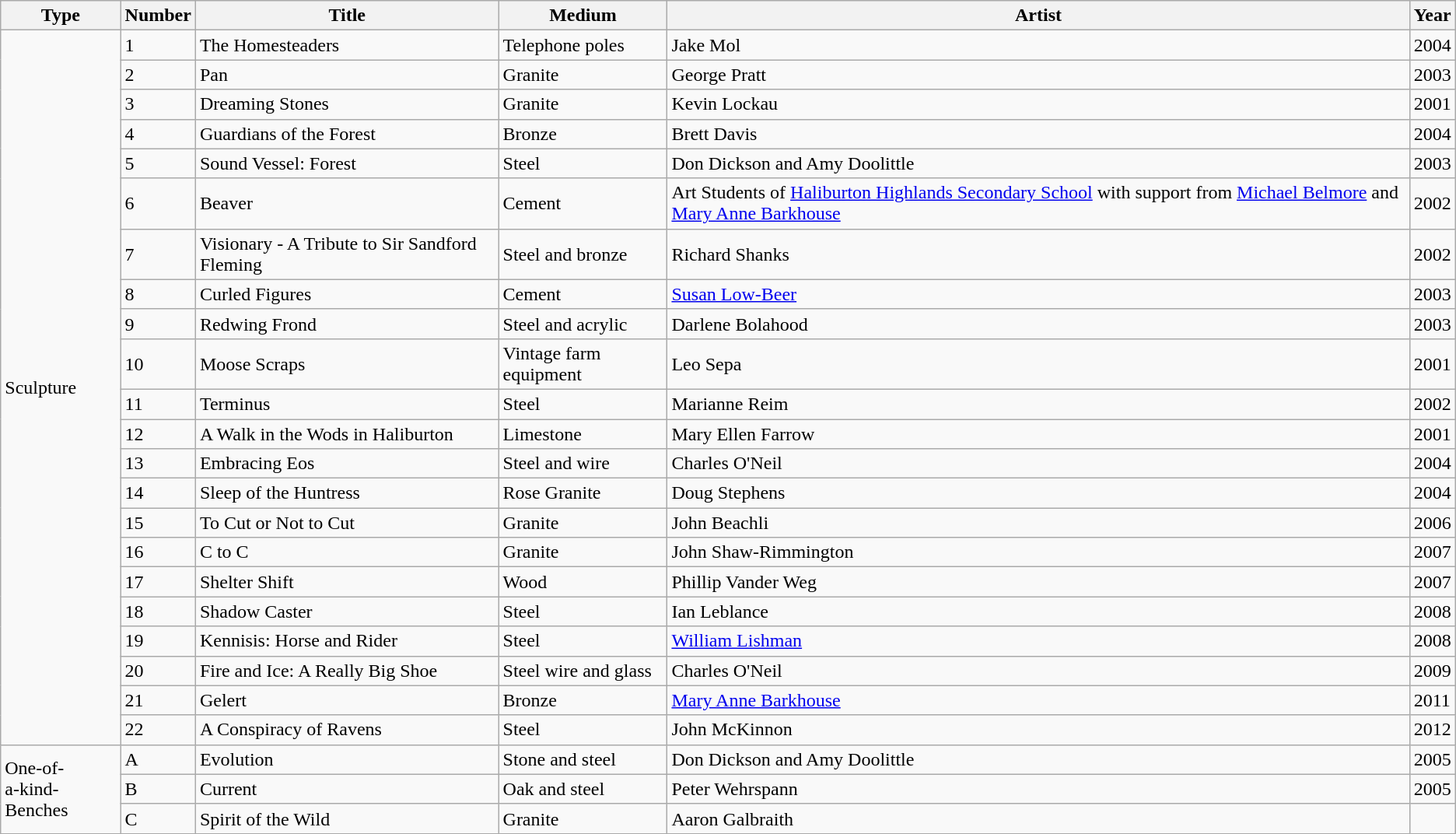<table class="wikitable">
<tr>
<th>Type</th>
<th>Number</th>
<th>Title</th>
<th>Medium</th>
<th>Artist</th>
<th>Year</th>
</tr>
<tr>
<td rowspan="22">Sculpture</td>
<td>1</td>
<td>The Homesteaders</td>
<td>Telephone poles</td>
<td>Jake Mol</td>
<td>2004</td>
</tr>
<tr>
<td>2</td>
<td>Pan</td>
<td>Granite</td>
<td>George Pratt</td>
<td>2003</td>
</tr>
<tr>
<td>3</td>
<td>Dreaming Stones</td>
<td>Granite</td>
<td>Kevin Lockau</td>
<td>2001</td>
</tr>
<tr>
<td>4</td>
<td>Guardians of the Forest</td>
<td>Bronze</td>
<td>Brett Davis</td>
<td>2004</td>
</tr>
<tr>
<td>5</td>
<td>Sound Vessel: Forest</td>
<td>Steel</td>
<td>Don Dickson and Amy Doolittle</td>
<td>2003</td>
</tr>
<tr>
<td>6</td>
<td>Beaver</td>
<td>Cement</td>
<td>Art Students of <a href='#'>Haliburton Highlands Secondary School</a> with support from <a href='#'>Michael Belmore</a> and <a href='#'>Mary Anne Barkhouse</a></td>
<td>2002</td>
</tr>
<tr>
<td>7</td>
<td>Visionary - A Tribute to Sir Sandford Fleming</td>
<td>Steel and bronze</td>
<td>Richard Shanks</td>
<td>2002</td>
</tr>
<tr>
<td>8</td>
<td>Curled Figures</td>
<td>Cement</td>
<td><a href='#'>Susan Low-Beer</a></td>
<td>2003</td>
</tr>
<tr>
<td>9</td>
<td>Redwing Frond</td>
<td>Steel and acrylic</td>
<td>Darlene Bolahood</td>
<td>2003</td>
</tr>
<tr>
<td>10</td>
<td>Moose Scraps</td>
<td>Vintage farm equipment</td>
<td>Leo Sepa</td>
<td>2001</td>
</tr>
<tr>
<td>11</td>
<td>Terminus</td>
<td>Steel</td>
<td>Marianne Reim</td>
<td>2002</td>
</tr>
<tr>
<td>12</td>
<td>A Walk in the Wods in Haliburton</td>
<td>Limestone</td>
<td>Mary Ellen Farrow</td>
<td>2001</td>
</tr>
<tr>
<td>13</td>
<td>Embracing Eos</td>
<td>Steel and wire</td>
<td>Charles O'Neil</td>
<td>2004</td>
</tr>
<tr>
<td>14</td>
<td>Sleep of the Huntress</td>
<td>Rose Granite</td>
<td>Doug Stephens</td>
<td>2004</td>
</tr>
<tr>
<td>15</td>
<td>To Cut or Not to Cut</td>
<td>Granite</td>
<td>John Beachli</td>
<td>2006</td>
</tr>
<tr>
<td>16</td>
<td>C to C</td>
<td>Granite</td>
<td>John Shaw-Rimmington</td>
<td>2007</td>
</tr>
<tr>
<td>17</td>
<td>Shelter Shift</td>
<td>Wood</td>
<td>Phillip Vander Weg</td>
<td>2007</td>
</tr>
<tr>
<td>18</td>
<td>Shadow Caster</td>
<td>Steel</td>
<td>Ian Leblance</td>
<td>2008</td>
</tr>
<tr>
<td>19</td>
<td>Kennisis: Horse and Rider</td>
<td>Steel</td>
<td><a href='#'>William Lishman</a></td>
<td>2008</td>
</tr>
<tr>
<td>20</td>
<td>Fire and Ice: A Really Big Shoe</td>
<td>Steel wire and glass</td>
<td>Charles O'Neil</td>
<td>2009</td>
</tr>
<tr>
<td>21</td>
<td>Gelert</td>
<td>Bronze</td>
<td><a href='#'>Mary Anne Barkhouse</a></td>
<td>2011</td>
</tr>
<tr>
<td>22</td>
<td>A Conspiracy of Ravens</td>
<td>Steel</td>
<td>John McKinnon</td>
<td>2012</td>
</tr>
<tr>
<td rowspan="3">One-of-<br>a-kind-
Benches</td>
<td>A</td>
<td>Evolution</td>
<td>Stone and steel</td>
<td>Don Dickson and Amy Doolittle</td>
<td>2005</td>
</tr>
<tr>
<td>B</td>
<td>Current</td>
<td>Oak and steel</td>
<td>Peter Wehrspann</td>
<td>2005</td>
</tr>
<tr>
<td>C</td>
<td>Spirit of the Wild</td>
<td>Granite</td>
<td>Aaron Galbraith</td>
<td></td>
</tr>
</table>
